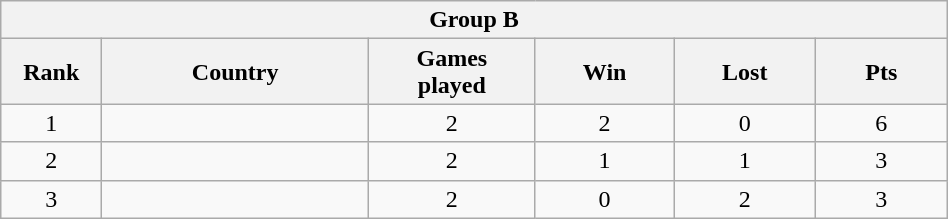<table class="wikitable" style= "text-align: center; Width:50%">
<tr>
<th colspan= 6>Group B</th>
</tr>
<tr>
<th width=2%>Rank</th>
<th width=10%>Country</th>
<th width=5%>Games <br> played</th>
<th width=5%>Win</th>
<th width=5%>Lost</th>
<th width=5%>Pts</th>
</tr>
<tr>
<td>1</td>
<td style= "text-align: left"></td>
<td>2</td>
<td>2</td>
<td>0</td>
<td>6</td>
</tr>
<tr>
<td>2</td>
<td style= "text-align: left"></td>
<td>2</td>
<td>1</td>
<td>1</td>
<td>3</td>
</tr>
<tr>
<td>3</td>
<td style= "text-align: left"></td>
<td>2</td>
<td>0</td>
<td>2</td>
<td>3</td>
</tr>
</table>
